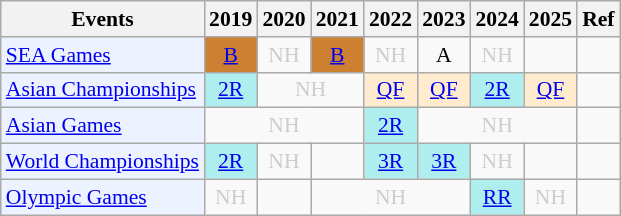<table style='font-size: 90%; text-align:center;' class='wikitable'>
<tr>
<th>Events</th>
<th>2019</th>
<th>2020</th>
<th>2021</th>
<th>2022</th>
<th>2023</th>
<th>2024</th>
<th>2025</th>
<th>Ref</th>
</tr>
<tr>
<td bgcolor="#ECF2FF"; align="left"><a href='#'>SEA Games</a></td>
<td bgcolor=CD7F32><a href='#'>B</a></td>
<td style=color:#ccc>NH</td>
<td bgcolor=CD7F32><a href='#'>B</a></td>
<td style=color:#ccc>NH</td>
<td>A</td>
<td style=color:#ccc>NH</td>
<td></td>
<td></td>
</tr>
<tr>
<td bgcolor="#ECF2FF"; align="left"><a href='#'>Asian Championships</a></td>
<td bgcolor=AFEEEE><a href='#'>2R</a></td>
<td colspan="2" style=color:#ccc>NH</td>
<td bgcolor=FFEBCD><a href='#'>QF</a></td>
<td bgcolor=FFEBCD><a href='#'>QF</a></td>
<td bgcolor=AFEEEE><a href='#'>2R</a></td>
<td bgcolor=FFEBCD><a href='#'>QF</a></td>
<td></td>
</tr>
<tr>
<td bgcolor="#ECF2FF"; align="left"><a href='#'>Asian Games</a></td>
<td colspan="3" style=color:#ccc>NH</td>
<td bgcolor=AFEEEE><a href='#'>2R</a></td>
<td colspan="3" style=color:#ccc>NH</td>
<td></td>
</tr>
<tr>
<td bgcolor="#ECF2FF"; align="left"><a href='#'>World Championships</a></td>
<td bgcolor=AFEEEE><a href='#'>2R</a></td>
<td style=color:#ccc>NH</td>
<td><a href='#'></a></td>
<td bgcolor=AFEEEE><a href='#'>3R</a></td>
<td bgcolor=AFEEEE><a href='#'>3R</a></td>
<td style=color:#ccc>NH</td>
<td></td>
<td></td>
</tr>
<tr>
<td bgcolor="#ECF2FF"; align="left"><a href='#'>Olympic Games</a></td>
<td style=color:#ccc>NH</td>
<td></td>
<td colspan="3" style=color:#ccc>NH</td>
<td bgcolor=AFEEEE><a href='#'>RR</a></td>
<td style=color:#ccc>NH</td>
<td></td>
</tr>
</table>
